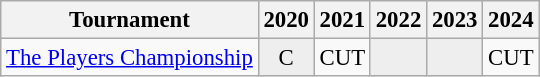<table class="wikitable" style="font-size:95%;text-align:center;">
<tr>
<th>Tournament</th>
<th>2020</th>
<th>2021</th>
<th>2022</th>
<th>2023</th>
<th>2024</th>
</tr>
<tr>
<td align=left><a href='#'>The Players Championship</a></td>
<td style="background:#eeeeee;">C</td>
<td>CUT</td>
<td style="background:#eeeeee;"></td>
<td style="background:#eeeeee;"></td>
<td>CUT</td>
</tr>
</table>
